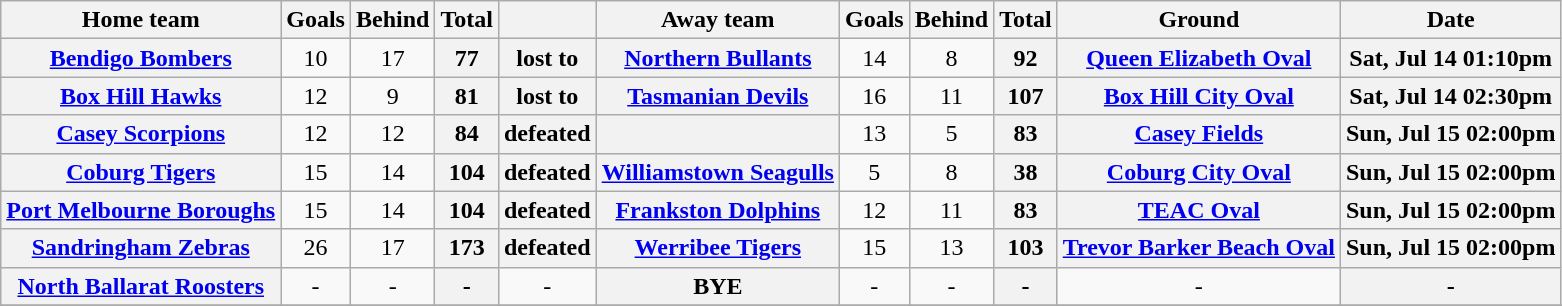<table class="wikitable">
<tr>
<th align=center>Home team</th>
<th align=center>Goals</th>
<th align=center>Behind</th>
<th align=center>Total</th>
<th align=center></th>
<th align=center>Away team</th>
<th align=center>Goals</th>
<th align=center>Behind</th>
<th align=center>Total</th>
<th align=center>Ground</th>
<th align=center>Date</th>
</tr>
<tr>
<th align=center><a href='#'>Bendigo Bombers</a></th>
<td align=center>10</td>
<td align=center>17</td>
<th align=center>77</th>
<th align=center>lost to</th>
<th align=center><a href='#'>Northern Bullants</a></th>
<td align=center>14</td>
<td align=center>8</td>
<th align=center>92</th>
<th align=center><a href='#'>Queen Elizabeth Oval</a></th>
<th align=center>Sat, Jul 14 01:10pm</th>
</tr>
<tr>
<th align=center><a href='#'>Box Hill Hawks</a></th>
<td align=center>12</td>
<td align=center>9</td>
<th align=center>81</th>
<th align=center>lost to</th>
<th align=center><a href='#'>Tasmanian Devils</a></th>
<td align=center>16</td>
<td align=center>11</td>
<th align=center>107</th>
<th align=center><a href='#'>Box Hill City Oval</a></th>
<th align=center>Sat, Jul 14 02:30pm</th>
</tr>
<tr>
<th align=center><a href='#'>Casey Scorpions</a></th>
<td align=center>12</td>
<td align=center>12</td>
<th align=center>84</th>
<th align=center>defeated</th>
<th align=center></th>
<td align=center>13</td>
<td align=center>5</td>
<th align=center>83</th>
<th align=center><a href='#'>Casey Fields</a></th>
<th align=center>Sun, Jul 15 02:00pm</th>
</tr>
<tr>
<th align=center><a href='#'>Coburg Tigers</a></th>
<td align=center>15</td>
<td align=center>14</td>
<th align=center>104</th>
<th align=center>defeated</th>
<th align=center><a href='#'>Williamstown Seagulls</a></th>
<td align=center>5</td>
<td align=center>8</td>
<th align=center>38</th>
<th align=center><a href='#'>Coburg City Oval</a></th>
<th align=center>Sun, Jul 15 02:00pm</th>
</tr>
<tr>
<th align=center><a href='#'>Port Melbourne Boroughs</a></th>
<td align=center>15</td>
<td align=center>14</td>
<th align=center>104</th>
<th align=center>defeated</th>
<th align=center><a href='#'>Frankston Dolphins</a></th>
<td align=center>12</td>
<td align=center>11</td>
<th align=center>83</th>
<th align=center><a href='#'>TEAC Oval</a></th>
<th align=center>Sun, Jul 15 02:00pm</th>
</tr>
<tr>
<th align=center><a href='#'>Sandringham Zebras</a></th>
<td align=center>26</td>
<td align=center>17</td>
<th align=center>173</th>
<th align=center>defeated</th>
<th align=center><a href='#'>Werribee Tigers</a></th>
<td align=center>15</td>
<td align=center>13</td>
<th align=center>103</th>
<th align=center><a href='#'>Trevor Barker Beach Oval</a></th>
<th align=center>Sun, Jul 15 02:00pm</th>
</tr>
<tr>
<th align=center><a href='#'>North Ballarat Roosters</a></th>
<td align=center>-</td>
<td align=center>-</td>
<th align=center>-</th>
<td align=center>-</td>
<th align=center>BYE</th>
<td align=center>-</td>
<td align=center>-</td>
<th align=center>-</th>
<td align=center>-</td>
<th align=center>-</th>
</tr>
<tr>
</tr>
</table>
